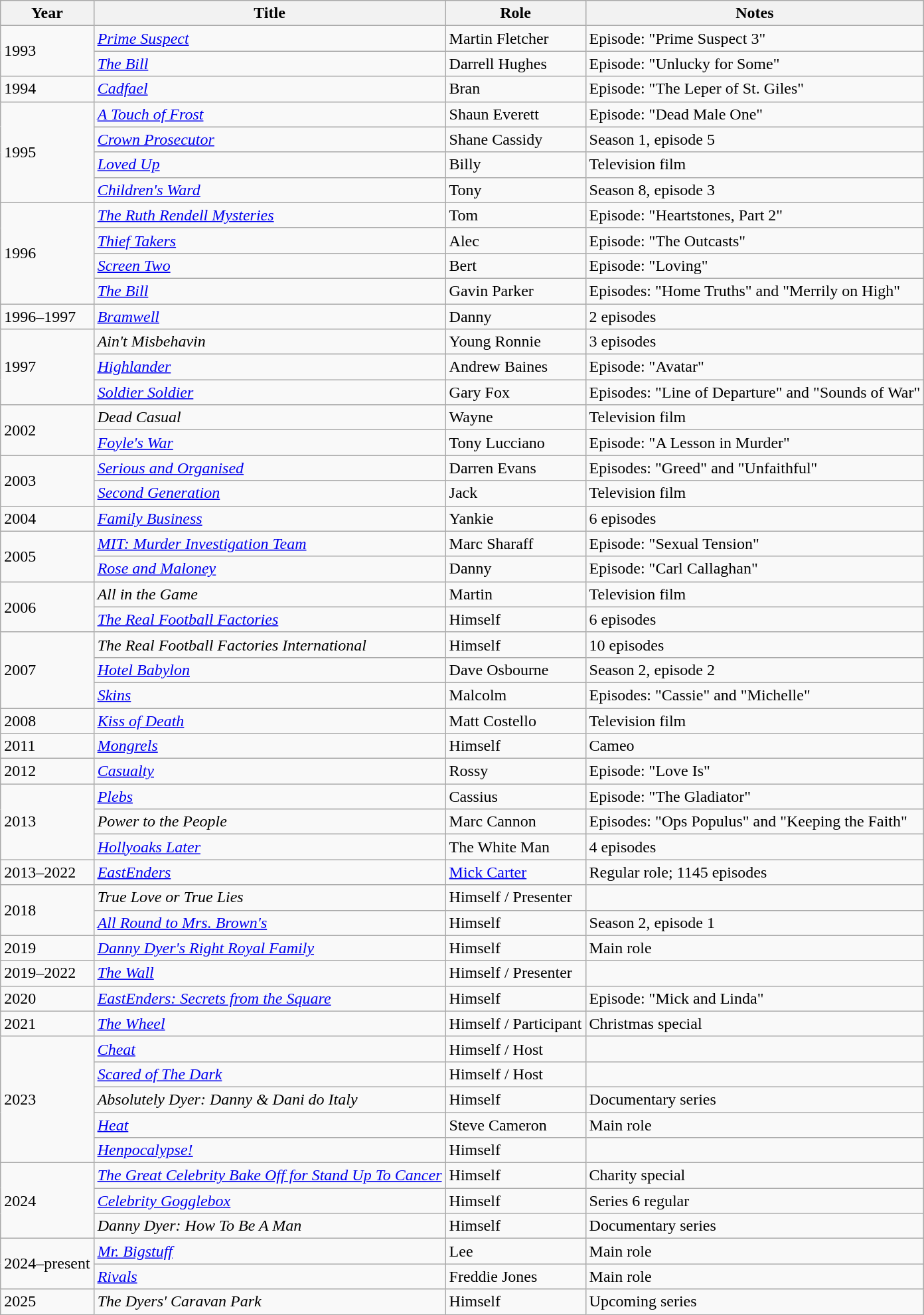<table class="wikitable sortable">
<tr>
<th>Year</th>
<th>Title</th>
<th>Role</th>
<th>Notes</th>
</tr>
<tr>
<td rowspan="2">1993</td>
<td><em><a href='#'>Prime Suspect</a></em></td>
<td>Martin Fletcher</td>
<td>Episode: "Prime Suspect 3"</td>
</tr>
<tr>
<td><em><a href='#'>The Bill</a></em></td>
<td>Darrell Hughes</td>
<td>Episode: "Unlucky for Some"</td>
</tr>
<tr>
<td>1994</td>
<td><em><a href='#'>Cadfael</a></em></td>
<td>Bran</td>
<td>Episode: "The Leper of St. Giles"</td>
</tr>
<tr>
<td rowspan="4">1995</td>
<td><em><a href='#'>A Touch of Frost</a></em></td>
<td>Shaun Everett</td>
<td>Episode: "Dead Male One"</td>
</tr>
<tr>
<td><em><a href='#'>Crown Prosecutor</a></em></td>
<td>Shane Cassidy</td>
<td>Season 1, episode 5</td>
</tr>
<tr>
<td><em><a href='#'>Loved Up</a></em></td>
<td>Billy</td>
<td>Television film</td>
</tr>
<tr>
<td><em><a href='#'>Children's Ward</a></em></td>
<td>Tony</td>
<td>Season 8, episode 3</td>
</tr>
<tr>
<td rowspan="4">1996</td>
<td><em><a href='#'>The Ruth Rendell Mysteries</a></em></td>
<td>Tom</td>
<td>Episode: "Heartstones, Part 2"</td>
</tr>
<tr>
<td><em><a href='#'>Thief Takers</a></em></td>
<td>Alec</td>
<td>Episode: "The Outcasts"</td>
</tr>
<tr>
<td><em><a href='#'>Screen Two</a></em></td>
<td>Bert</td>
<td>Episode: "Loving"</td>
</tr>
<tr>
<td><em><a href='#'>The Bill</a></em></td>
<td>Gavin Parker</td>
<td>Episodes: "Home Truths" and "Merrily on High"</td>
</tr>
<tr>
<td>1996–1997</td>
<td><em><a href='#'>Bramwell</a></em></td>
<td>Danny</td>
<td>2 episodes</td>
</tr>
<tr>
<td rowspan="3">1997</td>
<td><em>Ain't Misbehavin</em></td>
<td>Young Ronnie</td>
<td>3 episodes</td>
</tr>
<tr>
<td><em><a href='#'>Highlander</a></em></td>
<td>Andrew Baines</td>
<td>Episode: "Avatar"</td>
</tr>
<tr>
<td><em><a href='#'>Soldier Soldier</a></em></td>
<td>Gary Fox</td>
<td>Episodes: "Line of Departure" and "Sounds of War"</td>
</tr>
<tr>
<td rowspan="2">2002</td>
<td><em>Dead Casual</em></td>
<td>Wayne</td>
<td>Television film</td>
</tr>
<tr>
<td><em><a href='#'>Foyle's War</a></em></td>
<td>Tony Lucciano</td>
<td>Episode: "A Lesson in Murder"</td>
</tr>
<tr>
<td rowspan="2">2003</td>
<td><em><a href='#'>Serious and Organised</a></em></td>
<td>Darren Evans</td>
<td>Episodes: "Greed" and "Unfaithful"</td>
</tr>
<tr>
<td><em><a href='#'>Second Generation</a></em></td>
<td>Jack</td>
<td>Television film</td>
</tr>
<tr>
<td>2004</td>
<td><em><a href='#'>Family Business</a></em></td>
<td>Yankie</td>
<td>6 episodes</td>
</tr>
<tr>
<td rowspan="2">2005</td>
<td><em><a href='#'>MIT: Murder Investigation Team</a></em></td>
<td>Marc Sharaff</td>
<td>Episode: "Sexual Tension"</td>
</tr>
<tr>
<td><em><a href='#'>Rose and Maloney</a></em></td>
<td>Danny</td>
<td>Episode: "Carl Callaghan"</td>
</tr>
<tr>
<td rowspan="2">2006</td>
<td><em>All in the Game</em></td>
<td>Martin</td>
<td>Television film</td>
</tr>
<tr>
<td><em><a href='#'>The Real Football Factories</a></em></td>
<td>Himself</td>
<td>6 episodes</td>
</tr>
<tr>
<td rowspan="3">2007</td>
<td><em>The Real Football Factories International</em></td>
<td>Himself</td>
<td>10 episodes</td>
</tr>
<tr>
<td><em><a href='#'>Hotel Babylon</a></em></td>
<td>Dave Osbourne</td>
<td>Season 2, episode 2</td>
</tr>
<tr>
<td><em><a href='#'>Skins</a></em></td>
<td>Malcolm</td>
<td>Episodes: "Cassie" and "Michelle"</td>
</tr>
<tr>
<td>2008</td>
<td><em><a href='#'>Kiss of Death</a></em></td>
<td>Matt Costello</td>
<td>Television film</td>
</tr>
<tr>
<td>2011</td>
<td><em><a href='#'>Mongrels</a></em></td>
<td>Himself</td>
<td>Cameo</td>
</tr>
<tr>
<td>2012</td>
<td><em><a href='#'>Casualty</a></em></td>
<td>Rossy</td>
<td>Episode: "Love Is"</td>
</tr>
<tr>
<td rowspan="3">2013</td>
<td><em><a href='#'>Plebs</a></em></td>
<td>Cassius</td>
<td>Episode: "The Gladiator"</td>
</tr>
<tr>
<td><em>Power to the People</em></td>
<td>Marc Cannon</td>
<td>Episodes: "Ops Populus" and "Keeping the Faith"</td>
</tr>
<tr>
<td><em><a href='#'>Hollyoaks Later</a></em></td>
<td>The White Man</td>
<td>4 episodes</td>
</tr>
<tr>
<td>2013–2022</td>
<td><em><a href='#'>EastEnders</a></em></td>
<td><a href='#'>Mick Carter</a></td>
<td>Regular role; 1145 episodes</td>
</tr>
<tr>
<td rowspan="2">2018</td>
<td><em>True Love or True Lies</em></td>
<td>Himself / Presenter</td>
<td></td>
</tr>
<tr>
<td><em><a href='#'>All Round to Mrs. Brown's</a></em></td>
<td>Himself</td>
<td>Season 2, episode 1</td>
</tr>
<tr>
<td>2019</td>
<td><em><a href='#'>Danny Dyer's Right Royal Family</a></em></td>
<td>Himself</td>
<td>Main role</td>
</tr>
<tr>
<td>2019–2022</td>
<td><em><a href='#'>The Wall</a></em></td>
<td>Himself / Presenter</td>
<td></td>
</tr>
<tr>
<td>2020</td>
<td><em><a href='#'>EastEnders: Secrets from the Square</a></em></td>
<td>Himself</td>
<td>Episode: "Mick and Linda"</td>
</tr>
<tr>
<td>2021</td>
<td><em><a href='#'>The Wheel</a></em></td>
<td>Himself / Participant</td>
<td>Christmas special</td>
</tr>
<tr>
<td rowspan="5">2023</td>
<td><em><a href='#'>Cheat</a></em></td>
<td>Himself / Host</td>
<td></td>
</tr>
<tr>
<td><em><a href='#'>Scared of The Dark</a></em></td>
<td>Himself / Host</td>
<td></td>
</tr>
<tr>
<td><em>Absolutely Dyer: Danny & Dani do Italy</em></td>
<td>Himself</td>
<td>Documentary series</td>
</tr>
<tr>
<td><em><a href='#'>Heat</a></em></td>
<td>Steve Cameron</td>
<td>Main role</td>
</tr>
<tr>
<td><em><a href='#'>Henpocalypse!</a></em></td>
<td>Himself</td>
<td></td>
</tr>
<tr>
<td rowspan="3">2024</td>
<td><em><a href='#'>The Great Celebrity Bake Off for Stand Up To Cancer</a></em></td>
<td>Himself</td>
<td>Charity special</td>
</tr>
<tr>
<td><em><a href='#'>Celebrity Gogglebox</a></em></td>
<td>Himself</td>
<td>Series 6 regular</td>
</tr>
<tr>
<td><em>Danny Dyer: How To Be A Man</em></td>
<td>Himself</td>
<td>Documentary series</td>
</tr>
<tr>
<td rowspan="2">2024–present</td>
<td><em><a href='#'>Mr. Bigstuff</a></em></td>
<td>Lee</td>
<td>Main role</td>
</tr>
<tr>
<td><em><a href='#'>Rivals</a></em></td>
<td>Freddie Jones</td>
<td>Main role</td>
</tr>
<tr>
<td>2025</td>
<td><em>The Dyers' Caravan Park</em></td>
<td>Himself</td>
<td>Upcoming series</td>
</tr>
</table>
